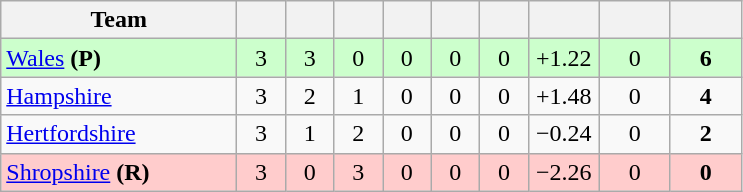<table class="wikitable" style="text-align:center">
<tr>
<th width="150">Team</th>
<th width="25"></th>
<th width="25"></th>
<th width="25"></th>
<th width="25"></th>
<th width="25"></th>
<th width="25"></th>
<th width="40"></th>
<th width="40"></th>
<th width="40"></th>
</tr>
<tr style="background:#cfc">
<td style="text-align:left"><a href='#'>Wales</a> <strong>(P)</strong></td>
<td>3</td>
<td>3</td>
<td>0</td>
<td>0</td>
<td>0</td>
<td>0</td>
<td>+1.22</td>
<td>0</td>
<td><strong>6</strong></td>
</tr>
<tr>
<td style="text-align:left"><a href='#'>Hampshire</a></td>
<td>3</td>
<td>2</td>
<td>1</td>
<td>0</td>
<td>0</td>
<td>0</td>
<td>+1.48</td>
<td>0</td>
<td><strong>4</strong></td>
</tr>
<tr>
<td style="text-align:left"><a href='#'>Hertfordshire</a></td>
<td>3</td>
<td>1</td>
<td>2</td>
<td>0</td>
<td>0</td>
<td>0</td>
<td>−0.24</td>
<td>0</td>
<td><strong>2</strong></td>
</tr>
<tr style="background:#ffcccc">
<td style="text-align:left"><a href='#'>Shropshire</a> <strong>(R)</strong></td>
<td>3</td>
<td>0</td>
<td>3</td>
<td>0</td>
<td>0</td>
<td>0</td>
<td>−2.26</td>
<td>0</td>
<td><strong>0</strong></td>
</tr>
</table>
